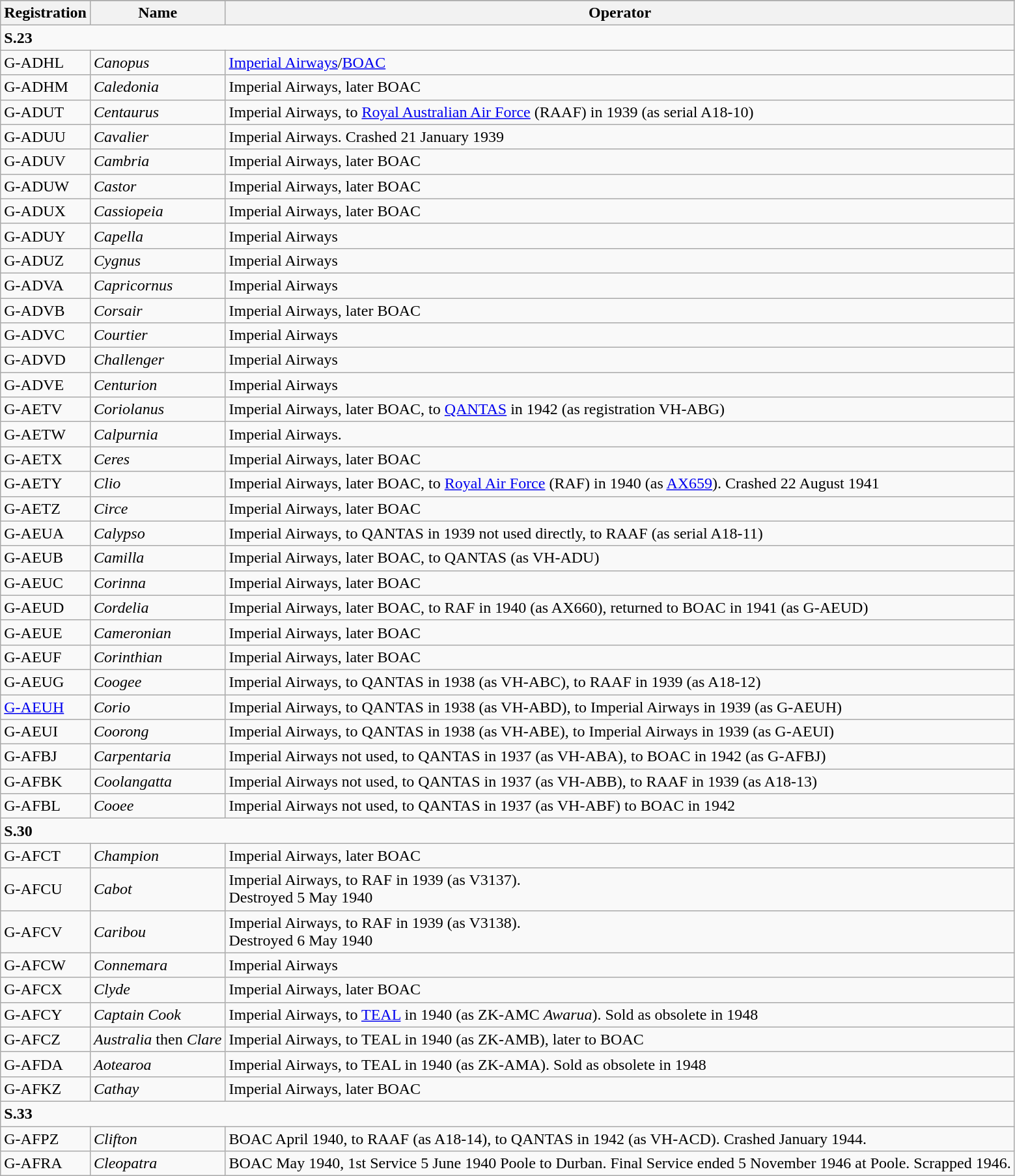<table class="wikitable">
<tr>
</tr>
<tr>
<th>Registration</th>
<th>Name</th>
<th>Operator</th>
</tr>
<tr>
<td colspan=3><strong>S.23</strong></td>
</tr>
<tr>
<td>G-ADHL</td>
<td><em>Canopus</em></td>
<td><a href='#'>Imperial Airways</a>/<a href='#'>BOAC</a></td>
</tr>
<tr>
<td>G-ADHM</td>
<td><em>Caledonia</em></td>
<td>Imperial Airways, later BOAC</td>
</tr>
<tr>
<td>G-ADUT</td>
<td><em>Centaurus</em></td>
<td>Imperial Airways, to <a href='#'>Royal Australian Air Force</a> (RAAF) in 1939 (as serial A18-10)</td>
</tr>
<tr>
<td>G-ADUU</td>
<td><em>Cavalier</em></td>
<td>Imperial Airways. Crashed 21 January 1939</td>
</tr>
<tr>
<td>G-ADUV</td>
<td><em>Cambria</em></td>
<td>Imperial Airways, later BOAC</td>
</tr>
<tr>
<td>G-ADUW</td>
<td><em>Castor</em></td>
<td>Imperial Airways, later BOAC</td>
</tr>
<tr>
<td>G-ADUX</td>
<td><em>Cassiopeia</em></td>
<td>Imperial Airways, later BOAC</td>
</tr>
<tr>
<td>G-ADUY</td>
<td><em>Capella</em></td>
<td>Imperial Airways</td>
</tr>
<tr>
<td>G-ADUZ</td>
<td><em>Cygnus</em></td>
<td>Imperial Airways</td>
</tr>
<tr>
<td>G-ADVA</td>
<td><em>Capricornus</em></td>
<td>Imperial Airways</td>
</tr>
<tr>
<td>G-ADVB</td>
<td><em>Corsair</em></td>
<td>Imperial Airways, later BOAC</td>
</tr>
<tr>
<td>G-ADVC</td>
<td><em>Courtier</em></td>
<td>Imperial Airways</td>
</tr>
<tr>
<td>G-ADVD</td>
<td><em>Challenger</em></td>
<td>Imperial Airways</td>
</tr>
<tr>
<td>G-ADVE</td>
<td><em>Centurion</em></td>
<td>Imperial Airways</td>
</tr>
<tr>
<td>G-AETV</td>
<td><em>Coriolanus</em></td>
<td>Imperial Airways, later BOAC, to <a href='#'>QANTAS</a> in 1942 (as registration VH-ABG)</td>
</tr>
<tr>
<td>G-AETW</td>
<td><em>Calpurnia</em></td>
<td>Imperial Airways.</td>
</tr>
<tr>
<td>G-AETX</td>
<td><em>Ceres</em></td>
<td>Imperial Airways, later BOAC</td>
</tr>
<tr>
<td>G-AETY</td>
<td><em>Clio</em></td>
<td>Imperial Airways, later BOAC, to <a href='#'>Royal Air Force</a> (RAF) in 1940 (as <a href='#'>AX659</a>). Crashed 22 August 1941</td>
</tr>
<tr>
<td>G-AETZ</td>
<td><em>Circe</em></td>
<td>Imperial Airways, later BOAC</td>
</tr>
<tr>
<td>G-AEUA</td>
<td><em>Calypso</em></td>
<td>Imperial Airways, to QANTAS in 1939 not used directly, to RAAF (as serial A18-11)</td>
</tr>
<tr>
<td>G-AEUB</td>
<td><em>Camilla</em></td>
<td>Imperial Airways, later BOAC, to QANTAS (as VH-ADU)</td>
</tr>
<tr>
<td>G-AEUC</td>
<td><em>Corinna</em></td>
<td>Imperial Airways, later BOAC</td>
</tr>
<tr>
<td>G-AEUD</td>
<td><em>Cordelia</em></td>
<td>Imperial Airways, later BOAC, to RAF in 1940 (as AX660), returned to BOAC in 1941 (as G-AEUD)</td>
</tr>
<tr>
<td>G-AEUE</td>
<td><em>Cameronian</em></td>
<td>Imperial Airways, later BOAC</td>
</tr>
<tr>
<td>G-AEUF</td>
<td><em>Corinthian</em></td>
<td>Imperial Airways, later BOAC</td>
</tr>
<tr>
<td>G-AEUG</td>
<td><em>Coogee</em></td>
<td>Imperial Airways, to QANTAS in 1938 (as VH-ABC), to RAAF in 1939 (as A18-12)</td>
</tr>
<tr>
<td><a href='#'>G-AEUH</a></td>
<td><em>Corio</em></td>
<td>Imperial Airways, to QANTAS in 1938 (as VH-ABD), to Imperial Airways in 1939 (as G-AEUH)</td>
</tr>
<tr>
<td>G-AEUI</td>
<td><em>Coorong</em></td>
<td>Imperial Airways, to QANTAS in 1938 (as VH-ABE), to Imperial Airways in 1939 (as G-AEUI)</td>
</tr>
<tr>
<td>G-AFBJ</td>
<td><em>Carpentaria</em></td>
<td>Imperial Airways not used, to QANTAS in 1937 (as VH-ABA), to BOAC in 1942 (as G-AFBJ)</td>
</tr>
<tr>
<td>G-AFBK</td>
<td><em>Coolangatta</em></td>
<td>Imperial Airways not used, to QANTAS in 1937 (as VH-ABB), to RAAF in 1939 (as A18-13)</td>
</tr>
<tr>
<td>G-AFBL</td>
<td><em>Cooee</em></td>
<td>Imperial Airways not used, to QANTAS in 1937 (as VH-ABF) to BOAC in 1942</td>
</tr>
<tr>
<td colspan=3><strong>S.30</strong></td>
</tr>
<tr>
<td>G-AFCT</td>
<td><em>Champion</em></td>
<td>Imperial Airways, later BOAC</td>
</tr>
<tr>
<td>G-AFCU</td>
<td><em>Cabot</em></td>
<td>Imperial Airways, to RAF in 1939 (as V3137). <br>Destroyed 5 May 1940</td>
</tr>
<tr>
<td>G-AFCV</td>
<td><em>Caribou</em></td>
<td>Imperial Airways, to RAF in 1939 (as V3138). <br>Destroyed 6 May 1940</td>
</tr>
<tr>
<td>G-AFCW</td>
<td><em>Connemara</em></td>
<td>Imperial Airways</td>
</tr>
<tr>
<td>G-AFCX</td>
<td><em>Clyde</em></td>
<td>Imperial Airways, later BOAC</td>
</tr>
<tr>
<td>G-AFCY</td>
<td><em>Captain Cook</em></td>
<td>Imperial Airways, to <a href='#'>TEAL</a> in 1940 (as ZK-AMC <em>Awarua</em>). Sold as obsolete in 1948</td>
</tr>
<tr>
<td>G-AFCZ</td>
<td><em>Australia</em> then <em>Clare</em></td>
<td>Imperial Airways, to TEAL in 1940 (as ZK-AMB), later to BOAC</td>
</tr>
<tr>
<td>G-AFDA</td>
<td><em>Aotearoa</em></td>
<td>Imperial Airways, to TEAL in 1940 (as ZK-AMA). Sold as obsolete in 1948</td>
</tr>
<tr>
<td>G-AFKZ</td>
<td><em>Cathay</em></td>
<td>Imperial Airways, later BOAC</td>
</tr>
<tr>
<td colspan=3><strong>S.33</strong></td>
</tr>
<tr>
<td>G-AFPZ</td>
<td><em>Clifton</em></td>
<td>BOAC April 1940, to RAAF (as A18-14), to QANTAS in 1942 (as VH-ACD). Crashed January 1944.</td>
</tr>
<tr>
<td>G-AFRA</td>
<td><em>Cleopatra</em></td>
<td>BOAC May 1940, 1st Service 5 June 1940 Poole to Durban. Final Service ended 5 November 1946 at Poole. Scrapped 1946.</td>
</tr>
</table>
